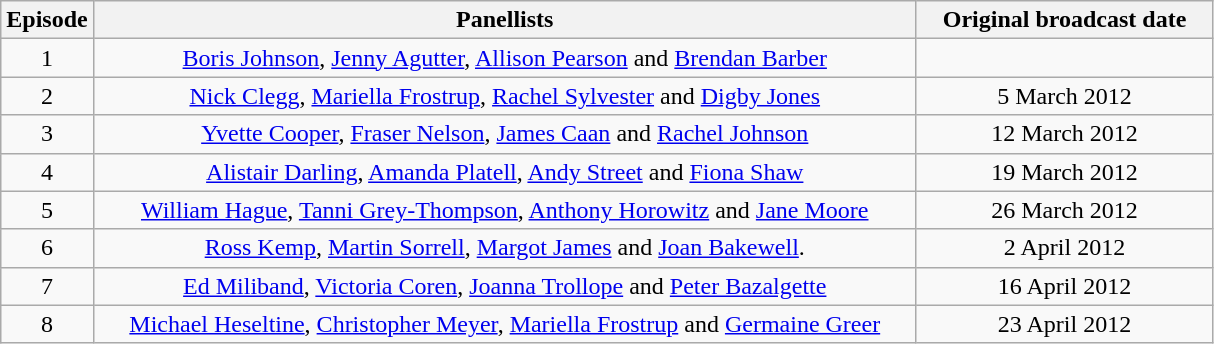<table class="wikitable" style="text-align:center; width:64%;">
<tr>
<th width="5%">Episode</th>
<th width="70%">Panellists</th>
<th width="25%">Original broadcast date</th>
</tr>
<tr>
<td>1</td>
<td><a href='#'>Boris Johnson</a>, <a href='#'>Jenny Agutter</a>, <a href='#'>Allison Pearson</a> and <a href='#'>Brendan Barber</a></td>
<td></td>
</tr>
<tr>
<td>2</td>
<td><a href='#'>Nick Clegg</a>, <a href='#'>Mariella Frostrup</a>, <a href='#'>Rachel Sylvester</a> and <a href='#'>Digby Jones</a></td>
<td>5 March 2012</td>
</tr>
<tr>
<td>3</td>
<td><a href='#'>Yvette Cooper</a>, <a href='#'>Fraser Nelson</a>, <a href='#'>James Caan</a> and <a href='#'>Rachel Johnson</a></td>
<td>12 March 2012</td>
</tr>
<tr>
<td>4</td>
<td><a href='#'>Alistair Darling</a>, <a href='#'>Amanda Platell</a>, <a href='#'>Andy Street</a> and <a href='#'>Fiona Shaw</a></td>
<td>19 March 2012</td>
</tr>
<tr>
<td>5</td>
<td><a href='#'>William Hague</a>, <a href='#'>Tanni Grey-Thompson</a>, <a href='#'>Anthony Horowitz</a> and <a href='#'>Jane Moore</a></td>
<td>26 March 2012</td>
</tr>
<tr>
<td>6</td>
<td><a href='#'>Ross Kemp</a>, <a href='#'>Martin Sorrell</a>, <a href='#'>Margot James</a> and <a href='#'>Joan Bakewell</a>.</td>
<td>2 April 2012</td>
</tr>
<tr>
<td>7</td>
<td><a href='#'>Ed Miliband</a>, <a href='#'>Victoria Coren</a>, <a href='#'>Joanna Trollope</a> and <a href='#'>Peter Bazalgette</a></td>
<td>16 April 2012</td>
</tr>
<tr>
<td>8</td>
<td><a href='#'>Michael Heseltine</a>, <a href='#'>Christopher Meyer</a>, <a href='#'>Mariella Frostrup</a> and <a href='#'>Germaine Greer</a></td>
<td>23 April 2012</td>
</tr>
</table>
